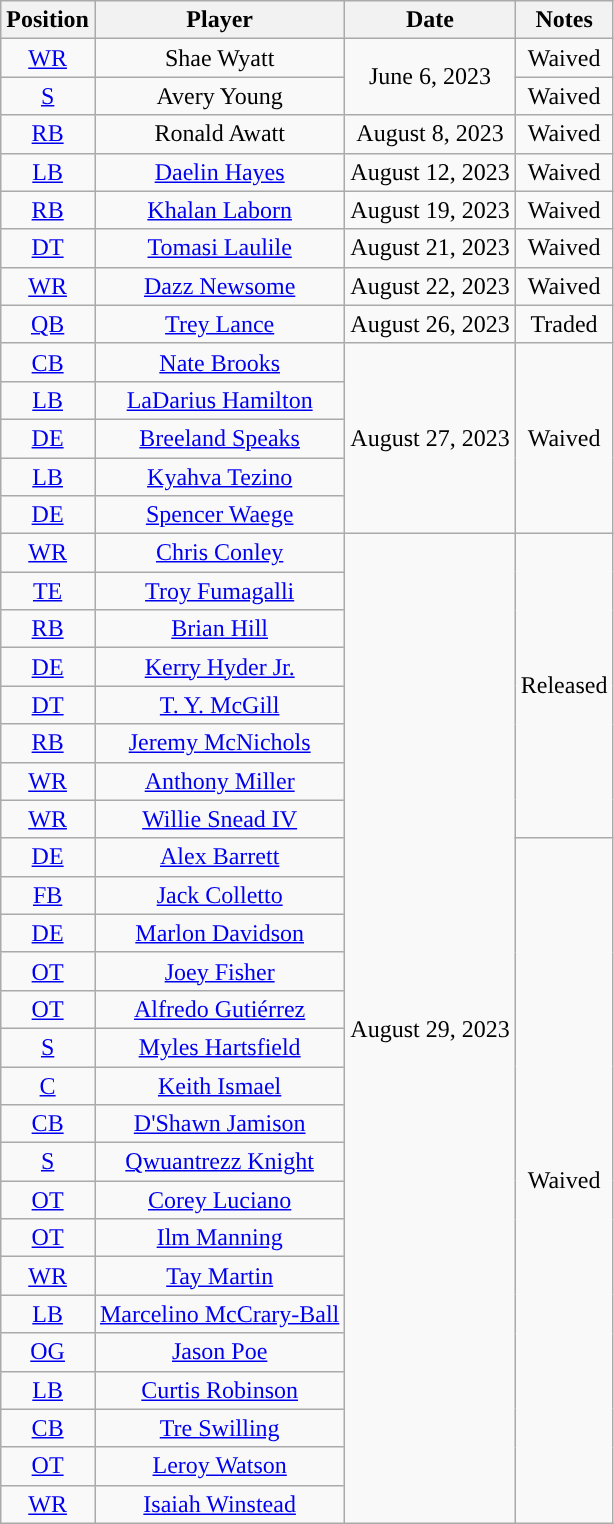<table class="sortable wikitable" style="text-align:center">
<tr>
<th>Position</th>
<th>Player</th>
<th>Date</th>
<th>Notes</th>
</tr>
<tr>
<td><a href='#'>WR</a></td>
<td>Shae Wyatt</td>
<td rowspan="2">June 6, 2023</td>
<td>Waived</td>
</tr>
<tr>
<td><a href='#'>S</a></td>
<td>Avery Young</td>
<td>Waived</td>
</tr>
<tr>
<td><a href='#'>RB</a></td>
<td>Ronald Awatt</td>
<td>August 8, 2023</td>
<td>Waived</td>
</tr>
<tr>
<td><a href='#'>LB</a></td>
<td><a href='#'>Daelin Hayes</a></td>
<td>August 12, 2023</td>
<td>Waived</td>
</tr>
<tr>
<td><a href='#'>RB</a></td>
<td><a href='#'>Khalan Laborn</a></td>
<td>August 19, 2023</td>
<td>Waived</td>
</tr>
<tr>
<td><a href='#'>DT</a></td>
<td><a href='#'>Tomasi Laulile</a></td>
<td>August 21, 2023</td>
<td>Waived</td>
</tr>
<tr>
<td><a href='#'>WR</a></td>
<td><a href='#'>Dazz Newsome</a></td>
<td>August 22, 2023</td>
<td>Waived</td>
</tr>
<tr>
<td><a href='#'>QB</a></td>
<td><a href='#'>Trey Lance</a></td>
<td>August 26, 2023</td>
<td>Traded</td>
</tr>
<tr>
<td><a href='#'>CB</a></td>
<td><a href='#'>Nate Brooks</a></td>
<td rowspan=5>August 27, 2023</td>
<td rowspan=5>Waived</td>
</tr>
<tr>
<td><a href='#'>LB</a></td>
<td><a href='#'>LaDarius Hamilton</a></td>
</tr>
<tr>
<td><a href='#'>DE</a></td>
<td><a href='#'>Breeland Speaks</a></td>
</tr>
<tr>
<td><a href='#'>LB</a></td>
<td><a href='#'>Kyahva Tezino</a></td>
</tr>
<tr>
<td><a href='#'>DE</a></td>
<td><a href='#'>Spencer Waege</a></td>
</tr>
<tr>
<td><a href='#'>WR</a></td>
<td><a href='#'>Chris Conley</a></td>
<td rowspan="26">August 29, 2023</td>
<td rowspan="8">Released</td>
</tr>
<tr>
<td><a href='#'>TE</a></td>
<td><a href='#'>Troy Fumagalli</a></td>
</tr>
<tr>
<td><a href='#'>RB</a></td>
<td><a href='#'>Brian Hill</a></td>
</tr>
<tr>
<td><a href='#'>DE</a></td>
<td><a href='#'>Kerry Hyder Jr.</a></td>
</tr>
<tr>
<td><a href='#'>DT</a></td>
<td><a href='#'>T. Y. McGill</a></td>
</tr>
<tr>
<td><a href='#'>RB</a></td>
<td><a href='#'>Jeremy McNichols</a></td>
</tr>
<tr>
<td><a href='#'>WR</a></td>
<td><a href='#'>Anthony Miller</a></td>
</tr>
<tr>
<td><a href='#'>WR</a></td>
<td><a href='#'>Willie Snead IV</a></td>
</tr>
<tr>
<td><a href='#'>DE</a></td>
<td><a href='#'>Alex Barrett</a></td>
<td rowspan="18">Waived</td>
</tr>
<tr>
<td><a href='#'>FB</a></td>
<td><a href='#'>Jack Colletto</a></td>
</tr>
<tr>
<td><a href='#'>DE</a></td>
<td><a href='#'>Marlon Davidson</a></td>
</tr>
<tr>
<td><a href='#'>OT</a></td>
<td><a href='#'>Joey Fisher</a></td>
</tr>
<tr>
<td><a href='#'>OT</a></td>
<td><a href='#'>Alfredo Gutiérrez</a></td>
</tr>
<tr>
<td><a href='#'>S</a></td>
<td><a href='#'>Myles Hartsfield</a></td>
</tr>
<tr>
<td><a href='#'>C</a></td>
<td><a href='#'>Keith Ismael</a></td>
</tr>
<tr>
<td><a href='#'>CB</a></td>
<td><a href='#'>D'Shawn Jamison</a></td>
</tr>
<tr>
<td><a href='#'>S</a></td>
<td><a href='#'>Qwuantrezz Knight</a></td>
</tr>
<tr>
<td><a href='#'>OT</a></td>
<td><a href='#'>Corey Luciano</a></td>
</tr>
<tr>
<td><a href='#'>OT</a></td>
<td><a href='#'>Ilm Manning</a></td>
</tr>
<tr>
<td><a href='#'>WR</a></td>
<td><a href='#'>Tay Martin</a></td>
</tr>
<tr>
<td><a href='#'>LB</a></td>
<td><a href='#'>Marcelino McCrary-Ball</a></td>
</tr>
<tr>
<td><a href='#'>OG</a></td>
<td><a href='#'>Jason Poe</a></td>
</tr>
<tr>
<td><a href='#'>LB</a></td>
<td><a href='#'>Curtis Robinson</a></td>
</tr>
<tr>
<td><a href='#'>CB</a></td>
<td><a href='#'>Tre Swilling</a></td>
</tr>
<tr>
<td><a href='#'>OT</a></td>
<td><a href='#'>Leroy Watson</a></td>
</tr>
<tr>
<td><a href='#'>WR</a></td>
<td><a href='#'>Isaiah Winstead</a></td>
</tr>
</table>
